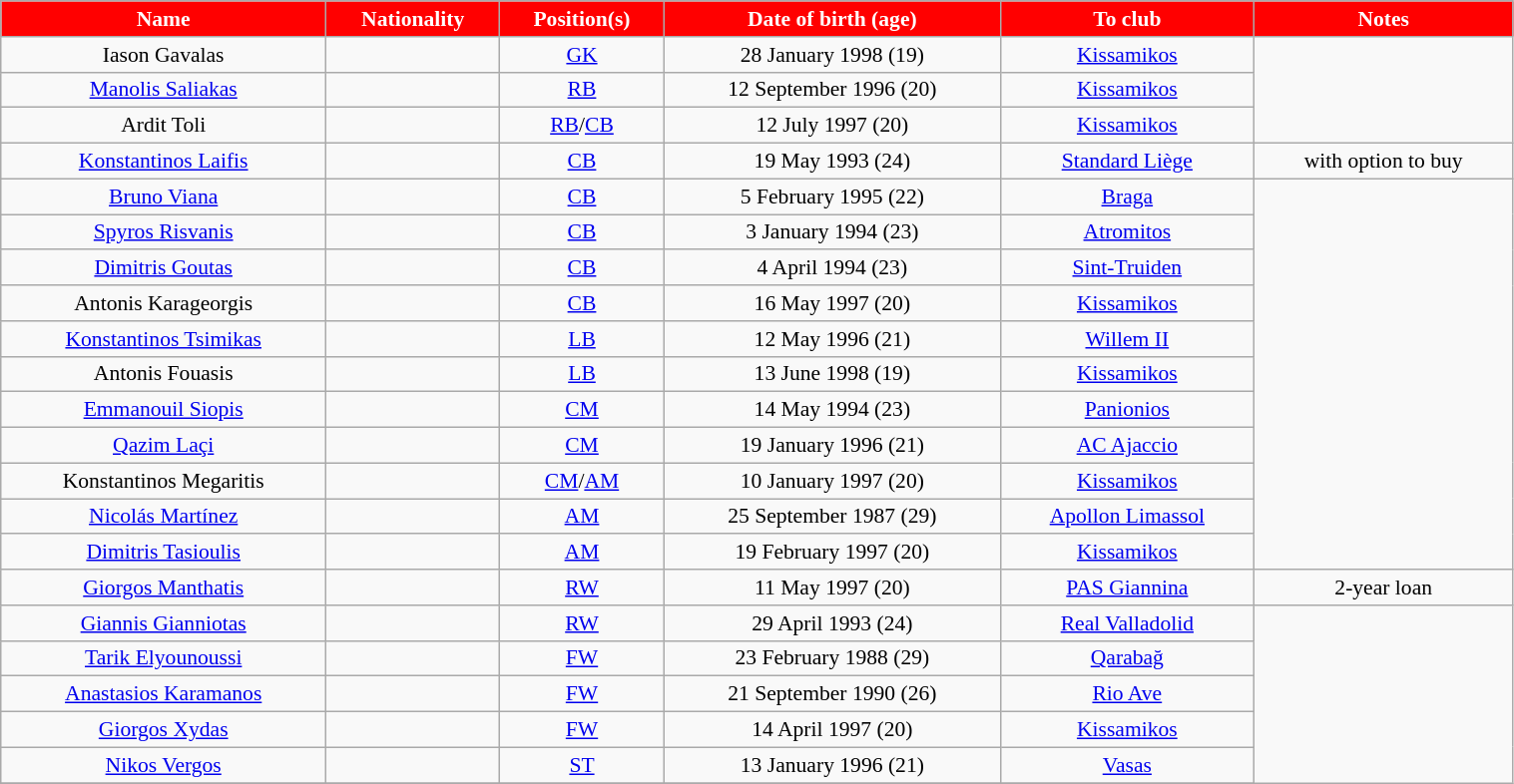<table class="wikitable" style="text-align:center; font-size:90%; width:80%;">
<tr>
<th style="background:#FF0000; color:white; text-align:center;">Name</th>
<th style="background:#FF0000; color:white; text-align:center;">Nationality</th>
<th style="background:#FF0000; color:white; text-align:center;">Position(s)</th>
<th style="background:#FF0000; color:white; text-align:center;">Date of birth (age)</th>
<th style="background:#FF0000; color:white; text-align:center;">To club</th>
<th style="background:#FF0000; color:white; text-align:center;">Notes</th>
</tr>
<tr>
<td>Iason Gavalas</td>
<td></td>
<td><a href='#'>GK</a></td>
<td>28 January 1998 (19)</td>
<td> <a href='#'>Kissamikos</a></td>
</tr>
<tr>
<td><a href='#'>Manolis Saliakas</a></td>
<td></td>
<td><a href='#'>RB</a></td>
<td>12 September 1996 (20)</td>
<td> <a href='#'>Kissamikos</a></td>
</tr>
<tr>
<td>Ardit Toli</td>
<td></td>
<td><a href='#'>RB</a>/<a href='#'>CB</a></td>
<td>12 July 1997 (20)</td>
<td> <a href='#'>Kissamikos</a></td>
</tr>
<tr>
<td><a href='#'>Konstantinos Laifis</a></td>
<td></td>
<td><a href='#'>CB</a></td>
<td>19 May 1993 (24)</td>
<td> <a href='#'>Standard Liège</a></td>
<td>with option to buy</td>
</tr>
<tr>
<td><a href='#'>Bruno Viana</a></td>
<td></td>
<td><a href='#'>CB</a></td>
<td>5 February 1995 (22)</td>
<td> <a href='#'>Braga</a></td>
</tr>
<tr>
<td><a href='#'>Spyros Risvanis</a></td>
<td></td>
<td><a href='#'>CB</a></td>
<td>3 January 1994 (23)</td>
<td> <a href='#'>Atromitos</a></td>
</tr>
<tr>
<td><a href='#'>Dimitris Goutas</a></td>
<td></td>
<td><a href='#'>CB</a></td>
<td>4 April 1994 (23)</td>
<td> <a href='#'>Sint-Truiden</a></td>
</tr>
<tr>
<td>Antonis Karageorgis</td>
<td></td>
<td><a href='#'>CB</a></td>
<td>16 May 1997 (20)</td>
<td> <a href='#'>Kissamikos</a></td>
</tr>
<tr>
<td><a href='#'>Konstantinos Tsimikas</a></td>
<td></td>
<td><a href='#'>LB</a></td>
<td>12 May 1996 (21)</td>
<td> <a href='#'>Willem II</a></td>
</tr>
<tr>
<td>Antonis Fouasis</td>
<td></td>
<td><a href='#'>LB</a></td>
<td>13 June 1998 (19)</td>
<td> <a href='#'>Kissamikos</a></td>
</tr>
<tr>
<td><a href='#'>Emmanouil Siopis</a></td>
<td></td>
<td><a href='#'>CM</a></td>
<td>14 May 1994 (23)</td>
<td> <a href='#'>Panionios</a></td>
</tr>
<tr>
<td><a href='#'>Qazim Laçi</a></td>
<td></td>
<td><a href='#'>CM</a></td>
<td>19 January 1996 (21)</td>
<td> <a href='#'>AC Ajaccio</a></td>
</tr>
<tr>
<td>Konstantinos Megaritis</td>
<td></td>
<td><a href='#'>CM</a>/<a href='#'>AM</a></td>
<td>10 January 1997 (20)</td>
<td> <a href='#'>Kissamikos</a></td>
</tr>
<tr>
<td><a href='#'>Nicolás Martínez</a></td>
<td></td>
<td><a href='#'>AM</a></td>
<td>25 September 1987 (29)</td>
<td> <a href='#'>Apollon Limassol</a></td>
</tr>
<tr>
<td><a href='#'>Dimitris Tasioulis</a></td>
<td></td>
<td><a href='#'>AM</a></td>
<td>19 February 1997 (20)</td>
<td> <a href='#'>Kissamikos</a></td>
</tr>
<tr>
<td><a href='#'>Giorgos Manthatis</a></td>
<td></td>
<td><a href='#'>RW</a></td>
<td>11 May 1997 (20)</td>
<td> <a href='#'>PAS Giannina</a></td>
<td>2-year loan</td>
</tr>
<tr>
<td><a href='#'>Giannis Gianniotas</a></td>
<td></td>
<td><a href='#'>RW</a></td>
<td>29 April 1993 (24)</td>
<td> <a href='#'>Real Valladolid</a></td>
</tr>
<tr>
<td><a href='#'>Tarik Elyounoussi</a></td>
<td></td>
<td><a href='#'>FW</a></td>
<td>23 February 1988 (29)</td>
<td> <a href='#'>Qarabağ</a></td>
</tr>
<tr>
<td><a href='#'>Anastasios Karamanos</a></td>
<td></td>
<td><a href='#'>FW</a></td>
<td>21 September 1990 (26)</td>
<td> <a href='#'>Rio Ave</a></td>
</tr>
<tr>
<td><a href='#'>Giorgos Xydas</a></td>
<td></td>
<td><a href='#'>FW</a></td>
<td>14 April 1997 (20)</td>
<td> <a href='#'>Kissamikos</a></td>
</tr>
<tr>
<td><a href='#'>Nikos Vergos</a></td>
<td></td>
<td><a href='#'>ST</a></td>
<td>13 January 1996 (21)</td>
<td> <a href='#'>Vasas</a></td>
</tr>
<tr>
</tr>
</table>
